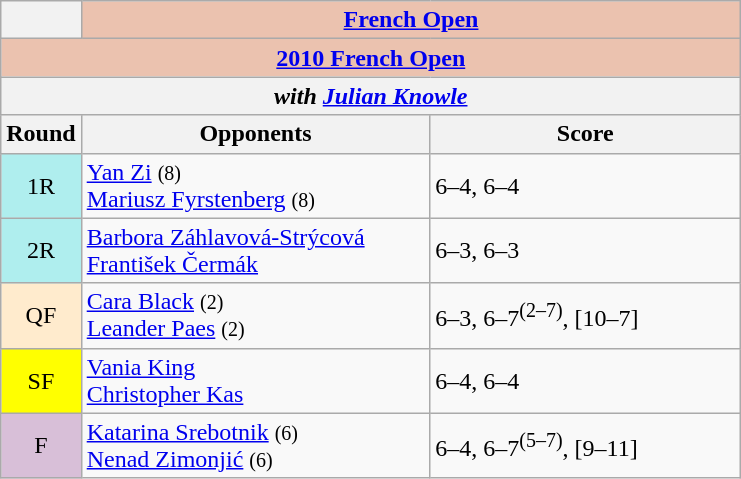<table class="wikitable collapsible collapsed">
<tr>
<th></th>
<th colspan=4 style="background:#ebc2af;"><a href='#'>French Open</a></th>
</tr>
<tr>
<th colspan=3 style="background:#ebc2af;"><a href='#'>2010 French Open</a></th>
</tr>
<tr>
<th colspan=3><em>with  <a href='#'>Julian Knowle</a></em></th>
</tr>
<tr>
<th>Round</th>
<th width=225>Opponents</th>
<th width=200>Score</th>
</tr>
<tr>
<td style="text-align:center; background:#afeeee;">1R</td>
<td> <a href='#'>Yan Zi</a> <small>(8)</small><br> <a href='#'>Mariusz Fyrstenberg</a> <small>(8)</small></td>
<td>6–4, 6–4</td>
</tr>
<tr>
<td style="text-align:center; background:#afeeee;">2R</td>
<td> <a href='#'>Barbora Záhlavová-Strýcová</a><br> <a href='#'>František Čermák</a></td>
<td>6–3, 6–3</td>
</tr>
<tr>
<td style="text-align:center; background:#ffebcd;">QF</td>
<td> <a href='#'>Cara Black</a> <small>(2)</small><br> <a href='#'>Leander Paes</a> <small>(2)</small></td>
<td>6–3, 6–7<sup>(2–7)</sup>, [10–7]</td>
</tr>
<tr>
<td style="text-align:center; background:yellow;">SF</td>
<td> <a href='#'>Vania King</a><br> <a href='#'>Christopher Kas</a></td>
<td>6–4, 6–4</td>
</tr>
<tr>
<td style="text-align:center; background:thistle;">F</td>
<td> <a href='#'>Katarina Srebotnik</a> <small>(6)</small><br> <a href='#'>Nenad Zimonjić</a> <small>(6)</small></td>
<td>6–4, 6–7<sup>(5–7)</sup>, [9–11]</td>
</tr>
</table>
